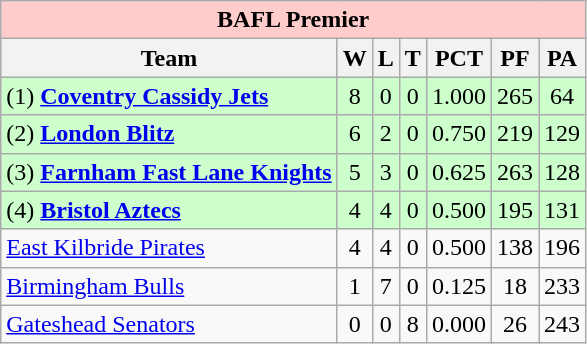<table class="wikitable">
<tr bgcolor="#FFCCCC">
<td colspan="8" align="center"><strong>BAFL Premier</strong></td>
</tr>
<tr bgcolor="#efefef">
<th>Team</th>
<th>W</th>
<th>L</th>
<th>T</th>
<th>PCT</th>
<th>PF</th>
<th>PA</th>
</tr>
<tr align="center" bgcolor="#ccffcc">
<td align="left">(1) <strong><a href='#'>Coventry Cassidy Jets</a></strong></td>
<td>8</td>
<td>0</td>
<td>0</td>
<td>1.000</td>
<td>265</td>
<td>64</td>
</tr>
<tr align="center" bgcolor="#ccffcc">
<td align="left">(2) <strong><a href='#'>London Blitz</a></strong></td>
<td>6</td>
<td>2</td>
<td>0</td>
<td>0.750</td>
<td>219</td>
<td>129</td>
</tr>
<tr align="center" bgcolor="#ccffcc">
<td align="left">(3) <strong><a href='#'>Farnham Fast Lane Knights</a></strong></td>
<td>5</td>
<td>3</td>
<td>0</td>
<td>0.625</td>
<td>263</td>
<td>128</td>
</tr>
<tr align="center" bgcolor="#ccffcc">
<td align="left">(4) <strong><a href='#'>Bristol Aztecs</a></strong></td>
<td>4</td>
<td>4</td>
<td>0</td>
<td>0.500</td>
<td>195</td>
<td>131</td>
</tr>
<tr align="center">
<td align="left"><a href='#'>East Kilbride Pirates</a></td>
<td>4</td>
<td>4</td>
<td>0</td>
<td>0.500</td>
<td>138</td>
<td>196</td>
</tr>
<tr align="center">
<td align="left"><a href='#'>Birmingham Bulls</a></td>
<td>1</td>
<td>7</td>
<td>0</td>
<td>0.125</td>
<td>18</td>
<td>233</td>
</tr>
<tr align="center">
<td align="left"><a href='#'>Gateshead Senators</a></td>
<td>0</td>
<td>0</td>
<td>8</td>
<td>0.000</td>
<td>26</td>
<td>243</td>
</tr>
</table>
